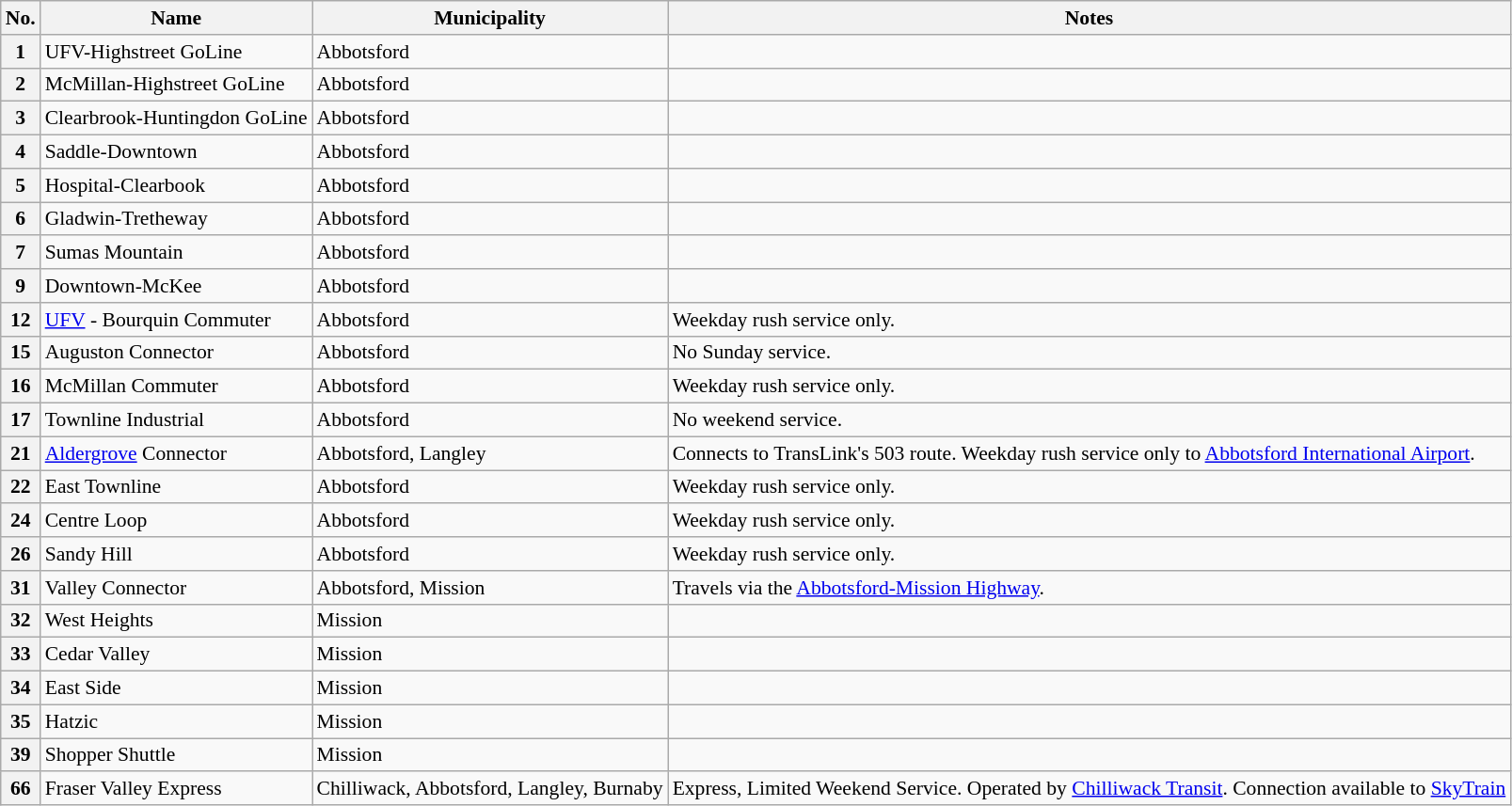<table class="wikitable" style="font-size:90%;border:1px;">
<tr>
<th>No.</th>
<th>Name</th>
<th>Municipality</th>
<th>Notes</th>
</tr>
<tr>
<th>1</th>
<td>UFV-Highstreet GoLine</td>
<td>Abbotsford</td>
<td></td>
</tr>
<tr>
<th>2</th>
<td>McMillan-Highstreet GoLine</td>
<td>Abbotsford</td>
<td></td>
</tr>
<tr>
<th>3</th>
<td>Clearbrook-Huntingdon GoLine</td>
<td>Abbotsford</td>
<td></td>
</tr>
<tr>
<th>4</th>
<td>Saddle-Downtown</td>
<td>Abbotsford</td>
<td></td>
</tr>
<tr>
<th>5</th>
<td>Hospital-Clearbook</td>
<td>Abbotsford</td>
<td></td>
</tr>
<tr>
<th>6</th>
<td>Gladwin-Tretheway</td>
<td>Abbotsford</td>
<td></td>
</tr>
<tr>
<th>7</th>
<td>Sumas Mountain</td>
<td>Abbotsford</td>
<td></td>
</tr>
<tr>
<th>9</th>
<td>Downtown-McKee</td>
<td>Abbotsford</td>
<td></td>
</tr>
<tr>
<th>12</th>
<td><a href='#'>UFV</a> - Bourquin Commuter</td>
<td>Abbotsford</td>
<td>Weekday rush service only.</td>
</tr>
<tr>
<th>15</th>
<td>Auguston Connector</td>
<td>Abbotsford</td>
<td>No Sunday service.</td>
</tr>
<tr>
<th>16</th>
<td>McMillan Commuter</td>
<td>Abbotsford</td>
<td>Weekday rush service only.</td>
</tr>
<tr>
<th>17</th>
<td>Townline Industrial</td>
<td>Abbotsford</td>
<td>No weekend service.</td>
</tr>
<tr>
<th>21</th>
<td><a href='#'>Aldergrove</a> Connector</td>
<td>Abbotsford, Langley</td>
<td>Connects to TransLink's 503 route. Weekday rush service only to <a href='#'>Abbotsford International Airport</a>.</td>
</tr>
<tr>
<th>22</th>
<td>East Townline</td>
<td>Abbotsford</td>
<td>Weekday rush service only.</td>
</tr>
<tr>
<th>24</th>
<td>Centre Loop</td>
<td>Abbotsford</td>
<td>Weekday rush service only.</td>
</tr>
<tr>
<th>26</th>
<td>Sandy Hill</td>
<td>Abbotsford</td>
<td>Weekday rush service only.</td>
</tr>
<tr>
<th>31</th>
<td>Valley Connector</td>
<td>Abbotsford, Mission</td>
<td>Travels via the <a href='#'>Abbotsford-Mission Highway</a>.</td>
</tr>
<tr>
<th>32</th>
<td>West Heights</td>
<td>Mission</td>
<td></td>
</tr>
<tr>
<th>33</th>
<td>Cedar Valley</td>
<td>Mission</td>
<td></td>
</tr>
<tr>
<th>34</th>
<td>East Side</td>
<td>Mission</td>
<td></td>
</tr>
<tr>
<th>35</th>
<td>Hatzic</td>
<td>Mission</td>
<td></td>
</tr>
<tr>
<th>39</th>
<td>Shopper Shuttle</td>
<td>Mission</td>
<td></td>
</tr>
<tr>
<th>66</th>
<td>Fraser Valley Express</td>
<td>Chilliwack, Abbotsford, Langley, Burnaby</td>
<td>Express, Limited Weekend Service. Operated by <a href='#'>Chilliwack Transit</a>. Connection available to <a href='#'>SkyTrain</a></td>
</tr>
</table>
